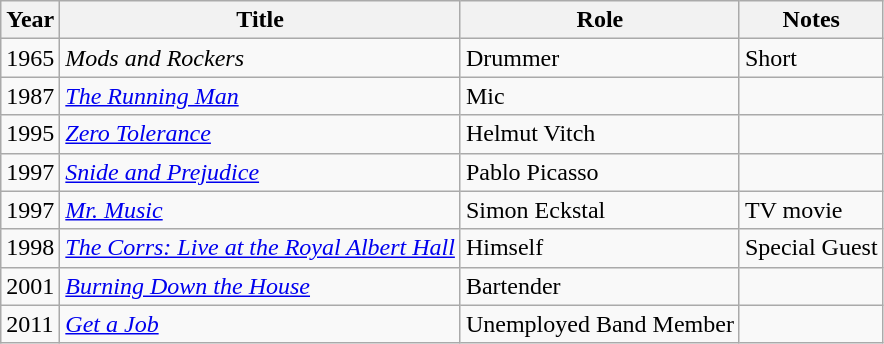<table class="wikitable">
<tr>
<th>Year</th>
<th>Title</th>
<th>Role</th>
<th>Notes</th>
</tr>
<tr>
<td>1965</td>
<td><em>Mods and Rockers</em></td>
<td>Drummer</td>
<td>Short</td>
</tr>
<tr>
<td>1987</td>
<td><em><a href='#'>The Running Man</a></em></td>
<td>Mic</td>
<td></td>
</tr>
<tr>
<td>1995</td>
<td><em><a href='#'>Zero Tolerance</a></em></td>
<td>Helmut Vitch</td>
<td></td>
</tr>
<tr>
<td>1997</td>
<td><em><a href='#'>Snide and Prejudice</a></em></td>
<td>Pablo Picasso</td>
<td></td>
</tr>
<tr>
<td>1997</td>
<td><em><a href='#'>Mr. Music</a></em></td>
<td>Simon Eckstal</td>
<td>TV movie</td>
</tr>
<tr>
<td>1998</td>
<td><em><a href='#'>The Corrs: Live at the Royal Albert Hall</a></em></td>
<td>Himself</td>
<td>Special Guest</td>
</tr>
<tr>
<td>2001</td>
<td><em><a href='#'>Burning Down the House</a></em></td>
<td>Bartender</td>
<td></td>
</tr>
<tr>
<td>2011</td>
<td><em><a href='#'>Get a Job</a></em></td>
<td>Unemployed Band Member</td>
<td></td>
</tr>
</table>
